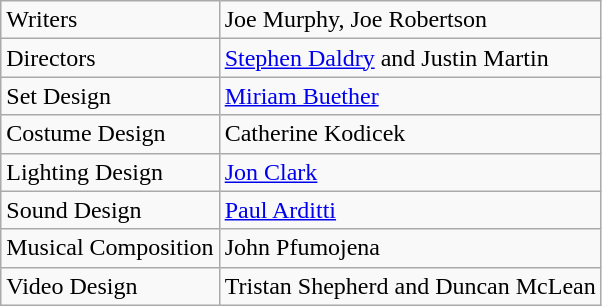<table class="wikitable">
<tr>
<td>Writers</td>
<td>Joe Murphy, Joe Robertson</td>
</tr>
<tr>
<td>Directors</td>
<td><a href='#'>Stephen Daldry</a> and Justin Martin</td>
</tr>
<tr>
<td>Set Design</td>
<td><a href='#'>Miriam Buether</a></td>
</tr>
<tr>
<td>Costume Design</td>
<td>Catherine Kodicek</td>
</tr>
<tr>
<td>Lighting Design</td>
<td><a href='#'>Jon Clark</a></td>
</tr>
<tr>
<td>Sound Design</td>
<td><a href='#'>Paul Arditti</a></td>
</tr>
<tr>
<td>Musical Composition</td>
<td>John Pfumojena</td>
</tr>
<tr>
<td>Video Design</td>
<td>Tristan Shepherd and Duncan McLean</td>
</tr>
</table>
